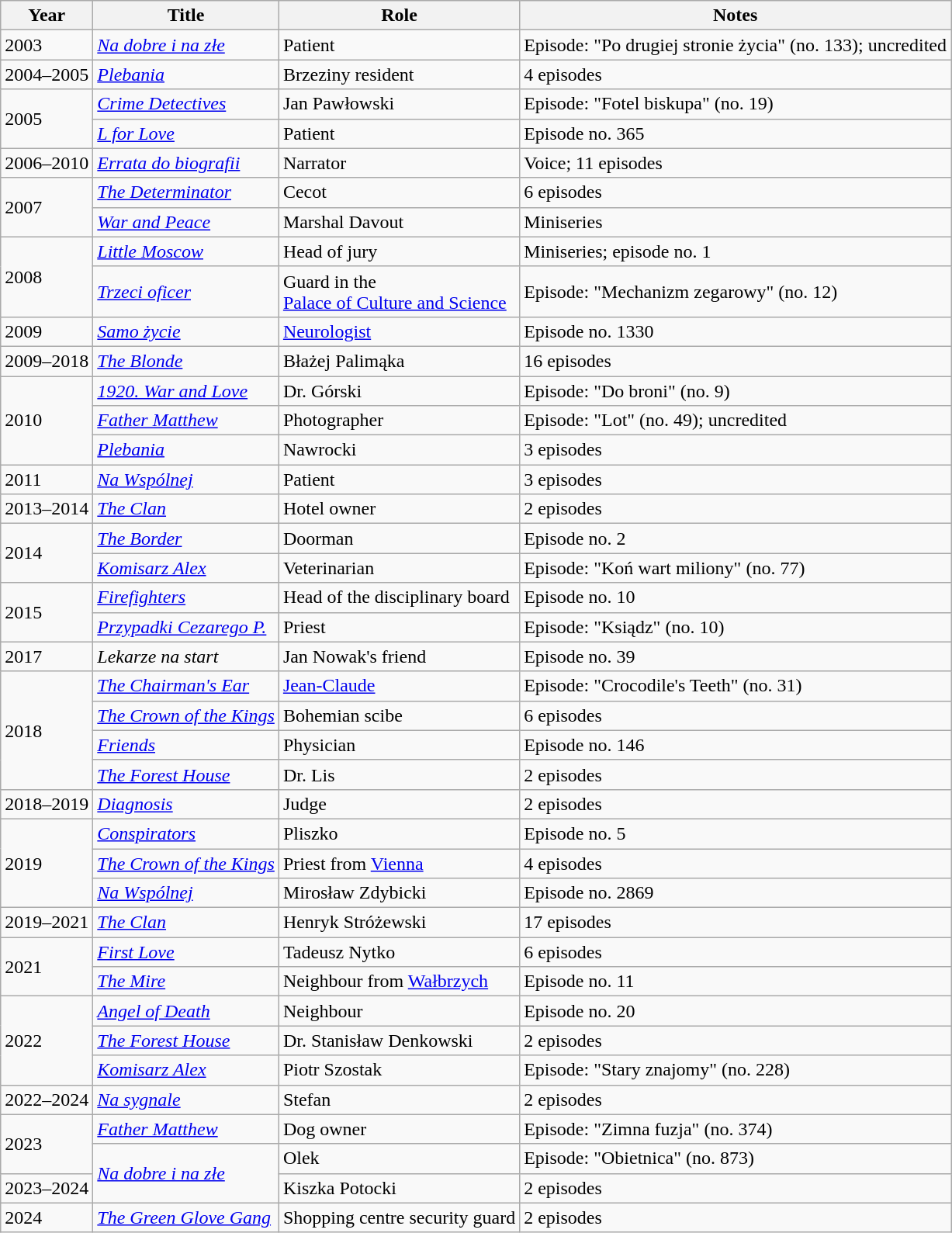<table class="wikitable plainrowheaders sortable">
<tr>
<th scope="col">Year</th>
<th scope="col">Title</th>
<th scope="col">Role</th>
<th scope="col" class="unsortable">Notes</th>
</tr>
<tr>
<td>2003</td>
<td><em><a href='#'>Na dobre i na złe</a></em></td>
<td>Patient</td>
<td>Episode: "Po drugiej stronie życia" (no. 133); uncredited</td>
</tr>
<tr>
<td>2004–2005</td>
<td><em><a href='#'>Plebania</a></em></td>
<td>Brzeziny resident</td>
<td>4 episodes</td>
</tr>
<tr>
<td rowspan=2>2005</td>
<td><em><a href='#'>Crime Detectives</a></em></td>
<td>Jan Pawłowski</td>
<td>Episode: "Fotel biskupa" (no. 19)</td>
</tr>
<tr>
<td><em><a href='#'>L for Love</a></em></td>
<td>Patient</td>
<td>Episode no. 365</td>
</tr>
<tr>
<td>2006–2010</td>
<td><em><a href='#'>Errata do biografii</a></em></td>
<td>Narrator</td>
<td>Voice; 11 episodes</td>
</tr>
<tr>
<td rowspan=2>2007</td>
<td><em><a href='#'>The Determinator</a></em></td>
<td>Cecot</td>
<td>6 episodes</td>
</tr>
<tr>
<td><em><a href='#'>War and Peace</a></em></td>
<td>Marshal Davout</td>
<td>Miniseries</td>
</tr>
<tr>
<td rowspan=2>2008</td>
<td><em><a href='#'>Little Moscow</a></em></td>
<td>Head of jury</td>
<td>Miniseries; episode no. 1</td>
</tr>
<tr>
<td><em><a href='#'>Trzeci oficer</a></em></td>
<td>Guard in the<br><a href='#'>Palace of Culture and Science</a></td>
<td>Episode: "Mechanizm zegarowy" (no. 12)</td>
</tr>
<tr>
<td>2009</td>
<td><em><a href='#'>Samo życie</a></em></td>
<td><a href='#'>Neurologist</a></td>
<td>Episode no. 1330</td>
</tr>
<tr>
<td>2009–2018</td>
<td><em><a href='#'>The Blonde</a></em></td>
<td>Błażej Palimąka</td>
<td>16 episodes</td>
</tr>
<tr>
<td rowspan=3>2010</td>
<td><em><a href='#'>1920. War and Love</a></em></td>
<td>Dr. Górski</td>
<td>Episode: "Do broni" (no. 9)</td>
</tr>
<tr>
<td><em><a href='#'>Father Matthew</a></em></td>
<td>Photographer</td>
<td>Episode: "Lot" (no. 49); uncredited</td>
</tr>
<tr>
<td><em><a href='#'>Plebania</a></em></td>
<td>Nawrocki</td>
<td>3 episodes</td>
</tr>
<tr>
<td>2011</td>
<td><em><a href='#'>Na Wspólnej</a></em></td>
<td>Patient</td>
<td>3 episodes</td>
</tr>
<tr>
<td>2013–2014</td>
<td><em><a href='#'>The Clan</a></em></td>
<td>Hotel owner</td>
<td>2 episodes</td>
</tr>
<tr>
<td rowspan=2>2014</td>
<td><em><a href='#'>The Border</a></em></td>
<td>Doorman</td>
<td>Episode no. 2</td>
</tr>
<tr>
<td><em><a href='#'>Komisarz Alex</a></em></td>
<td>Veterinarian</td>
<td>Episode: "Koń wart miliony" (no. 77)</td>
</tr>
<tr>
<td rowspan=2>2015</td>
<td><em><a href='#'>Firefighters</a></em></td>
<td>Head of the disciplinary board</td>
<td>Episode no. 10</td>
</tr>
<tr>
<td><em><a href='#'>Przypadki Cezarego P.</a></em></td>
<td>Priest</td>
<td>Episode: "Ksiądz" (no. 10)</td>
</tr>
<tr>
<td>2017</td>
<td><em>Lekarze na start</em></td>
<td>Jan Nowak's friend</td>
<td>Episode no. 39</td>
</tr>
<tr>
<td rowspan=4>2018</td>
<td><em><a href='#'>The Chairman's Ear</a></em></td>
<td><a href='#'>Jean-Claude</a></td>
<td>Episode: "Crocodile's Teeth" (no. 31)</td>
</tr>
<tr>
<td><em><a href='#'>The Crown of the Kings</a></em></td>
<td>Bohemian scibe</td>
<td>6 episodes</td>
</tr>
<tr>
<td><em><a href='#'>Friends</a></em></td>
<td>Physician</td>
<td>Episode no. 146</td>
</tr>
<tr>
<td><em><a href='#'>The Forest House</a></em></td>
<td>Dr. Lis</td>
<td>2 episodes</td>
</tr>
<tr>
<td>2018–2019</td>
<td><em><a href='#'>Diagnosis</a></em></td>
<td>Judge</td>
<td>2 episodes</td>
</tr>
<tr>
<td rowspan=3>2019</td>
<td><em><a href='#'>Conspirators</a></em></td>
<td>Pliszko</td>
<td>Episode no. 5</td>
</tr>
<tr>
<td><em><a href='#'>The Crown of the Kings</a></em></td>
<td>Priest from <a href='#'>Vienna</a></td>
<td>4 episodes</td>
</tr>
<tr>
<td><em><a href='#'>Na Wspólnej</a></em></td>
<td>Mirosław Zdybicki</td>
<td>Episode no. 2869</td>
</tr>
<tr>
<td>2019–2021</td>
<td><em><a href='#'>The Clan</a></em></td>
<td>Henryk Stróżewski</td>
<td>17 episodes</td>
</tr>
<tr>
<td rowspan=2>2021</td>
<td><em><a href='#'>First Love</a></em></td>
<td>Tadeusz Nytko</td>
<td>6 episodes</td>
</tr>
<tr>
<td><em><a href='#'>The Mire</a></em></td>
<td>Neighbour from <a href='#'>Wałbrzych</a></td>
<td>Episode no. 11</td>
</tr>
<tr>
<td rowspan=3>2022</td>
<td><em><a href='#'>Angel of Death</a></em></td>
<td>Neighbour</td>
<td>Episode no. 20</td>
</tr>
<tr>
<td><em><a href='#'>The Forest House</a></em></td>
<td>Dr. Stanisław Denkowski</td>
<td>2 episodes</td>
</tr>
<tr>
<td><em><a href='#'>Komisarz Alex</a></em></td>
<td>Piotr Szostak</td>
<td>Episode: "Stary znajomy" (no. 228)</td>
</tr>
<tr>
<td>2022–2024</td>
<td><em><a href='#'>Na sygnale</a></em></td>
<td>Stefan</td>
<td>2 episodes</td>
</tr>
<tr>
<td rowspan=2>2023</td>
<td><em><a href='#'>Father Matthew</a></em></td>
<td>Dog owner</td>
<td>Episode: "Zimna fuzja" (no. 374)</td>
</tr>
<tr>
<td rowspan=2><em><a href='#'>Na dobre i na złe</a></em></td>
<td>Olek</td>
<td>Episode: "Obietnica" (no. 873)</td>
</tr>
<tr>
<td>2023–2024</td>
<td>Kiszka Potocki</td>
<td>2 episodes</td>
</tr>
<tr>
<td>2024</td>
<td><em><a href='#'>The Green Glove Gang</a></em></td>
<td>Shopping centre security guard</td>
<td>2 episodes</td>
</tr>
</table>
